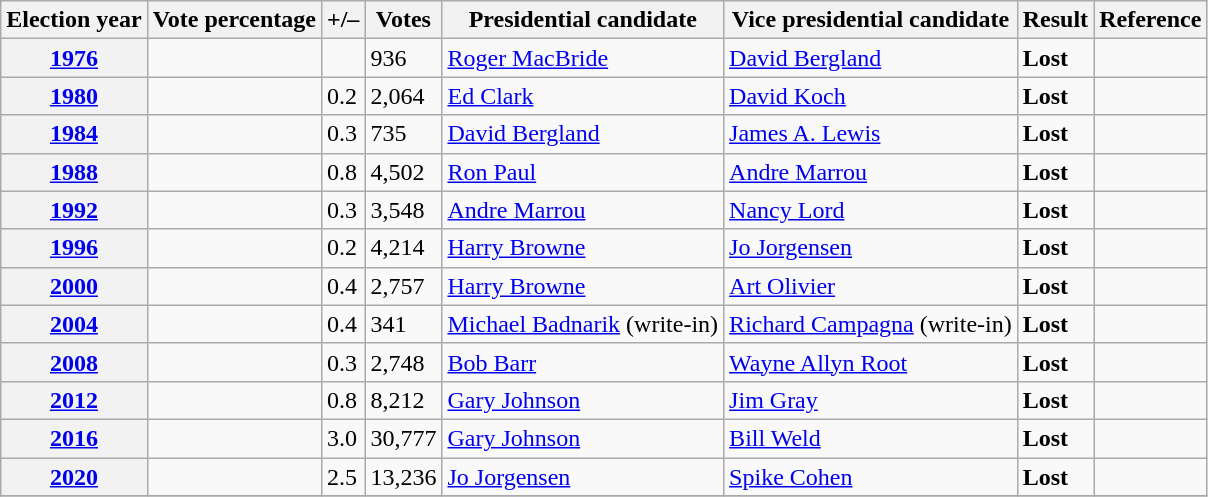<table class="wikitable sortable mw-collapsible mw-collapsed">
<tr>
<th>Election year</th>
<th>Vote percentage</th>
<th>+/–</th>
<th>Votes</th>
<th>Presidential candidate</th>
<th>Vice presidential candidate</th>
<th>Result</th>
<th>Reference</th>
</tr>
<tr>
<th><a href='#'>1976</a></th>
<td></td>
<td></td>
<td>936</td>
<td><a href='#'>Roger MacBride</a></td>
<td><a href='#'>David Bergland</a></td>
<td><strong>Lost</strong></td>
<td></td>
</tr>
<tr>
<th><a href='#'>1980</a></th>
<td></td>
<td> 0.2</td>
<td>2,064</td>
<td><a href='#'>Ed Clark</a></td>
<td><a href='#'>David Koch</a></td>
<td><strong>Lost</strong></td>
<td></td>
</tr>
<tr>
<th><a href='#'>1984</a></th>
<td></td>
<td> 0.3</td>
<td>735</td>
<td><a href='#'>David Bergland</a></td>
<td><a href='#'>James A. Lewis</a></td>
<td><strong>Lost</strong></td>
<td></td>
</tr>
<tr>
<th><a href='#'>1988</a></th>
<td></td>
<td> 0.8</td>
<td>4,502</td>
<td><a href='#'>Ron Paul</a></td>
<td><a href='#'>Andre Marrou</a></td>
<td><strong>Lost</strong></td>
<td></td>
</tr>
<tr>
<th><a href='#'>1992</a></th>
<td></td>
<td> 0.3</td>
<td>3,548</td>
<td><a href='#'>Andre Marrou</a></td>
<td><a href='#'>Nancy Lord</a></td>
<td><strong>Lost</strong></td>
<td></td>
</tr>
<tr>
<th><a href='#'>1996</a></th>
<td></td>
<td> 0.2</td>
<td>4,214</td>
<td><a href='#'>Harry Browne</a></td>
<td><a href='#'>Jo Jorgensen</a></td>
<td><strong>Lost</strong></td>
<td></td>
</tr>
<tr>
<th><a href='#'>2000</a></th>
<td></td>
<td> 0.4</td>
<td>2,757</td>
<td><a href='#'>Harry Browne</a></td>
<td><a href='#'>Art Olivier</a></td>
<td><strong>Lost</strong></td>
<td></td>
</tr>
<tr>
<th><a href='#'>2004</a></th>
<td></td>
<td> 0.4</td>
<td>341</td>
<td><a href='#'>Michael Badnarik</a> (write-in)</td>
<td><a href='#'>Richard Campagna</a> (write-in)</td>
<td><strong>Lost</strong></td>
<td></td>
</tr>
<tr>
<th><a href='#'>2008</a></th>
<td></td>
<td> 0.3</td>
<td>2,748</td>
<td><a href='#'>Bob Barr</a></td>
<td><a href='#'>Wayne Allyn Root</a></td>
<td><strong>Lost</strong></td>
<td></td>
</tr>
<tr>
<th><a href='#'>2012</a></th>
<td></td>
<td> 0.8</td>
<td>8,212</td>
<td><a href='#'>Gary Johnson</a></td>
<td><a href='#'>Jim Gray</a></td>
<td><strong>Lost</strong></td>
<td></td>
</tr>
<tr>
<th><a href='#'>2016</a></th>
<td></td>
<td> 3.0</td>
<td>30,777</td>
<td><a href='#'>Gary Johnson</a></td>
<td><a href='#'>Bill Weld</a></td>
<td><strong>Lost</strong></td>
<td></td>
</tr>
<tr>
<th><a href='#'>2020</a></th>
<td></td>
<td> 2.5</td>
<td>13,236</td>
<td><a href='#'>Jo Jorgensen</a></td>
<td><a href='#'>Spike Cohen</a></td>
<td><strong>Lost</strong></td>
<td></td>
</tr>
<tr>
</tr>
</table>
